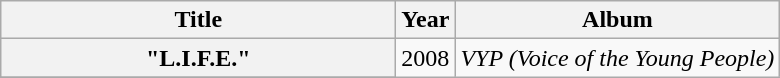<table class="wikitable plainrowheaders" style="text-align:center;">
<tr>
<th scope="col" style="width:16em;">Title</th>
<th scope="col">Year</th>
<th scope="col" rowspan="1">Album</th>
</tr>
<tr>
<th scope="row">"L.I.F.E."</th>
<td rowspan="2">2008</td>
<td rowspan="2"><em>VYP (Voice of the Young People)</em></td>
</tr>
<tr>
</tr>
</table>
